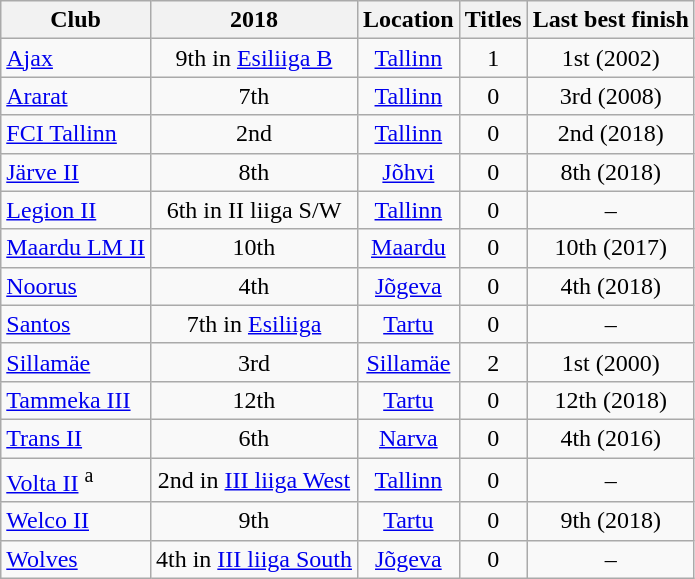<table class="wikitable sortable" style="text-align:center;">
<tr>
<th>Club</th>
<th>2018</th>
<th>Location</th>
<th>Titles</th>
<th>Last best finish</th>
</tr>
<tr>
<td style="text-align:left;"><a href='#'>Ajax</a></td>
<td>9th in <a href='#'>Esiliiga B</a></td>
<td><a href='#'>Tallinn</a></td>
<td>1</td>
<td>1st (2002)</td>
</tr>
<tr>
<td style="text-align:left;"><a href='#'>Ararat</a></td>
<td>7th</td>
<td><a href='#'>Tallinn</a></td>
<td>0</td>
<td>3rd (2008)</td>
</tr>
<tr>
<td style="text-align:left;"><a href='#'>FCI Tallinn</a></td>
<td>2nd</td>
<td><a href='#'>Tallinn</a></td>
<td>0</td>
<td>2nd (2018)</td>
</tr>
<tr>
<td style="text-align:left;"><a href='#'>Järve II</a></td>
<td>8th</td>
<td><a href='#'>Jõhvi</a></td>
<td>0</td>
<td>8th (2018)</td>
</tr>
<tr>
<td style="text-align:left;"><a href='#'>Legion II</a></td>
<td>6th in II liiga S/W</td>
<td><a href='#'>Tallinn</a></td>
<td>0</td>
<td>–</td>
</tr>
<tr>
<td style="text-align:left;"><a href='#'>Maardu LM II</a></td>
<td>10th</td>
<td><a href='#'>Maardu</a></td>
<td>0</td>
<td>10th (2017)</td>
</tr>
<tr>
<td style="text-align:left;"><a href='#'>Noorus</a></td>
<td>4th</td>
<td><a href='#'>Jõgeva</a></td>
<td>0</td>
<td>4th (2018)</td>
</tr>
<tr>
<td style="text-align:left;"><a href='#'>Santos</a></td>
<td>7th in <a href='#'>Esiliiga</a></td>
<td><a href='#'>Tartu</a></td>
<td>0</td>
<td>–</td>
</tr>
<tr>
<td style="text-align:left;"><a href='#'>Sillamäe</a></td>
<td>3rd</td>
<td><a href='#'>Sillamäe</a></td>
<td>2</td>
<td>1st (2000)</td>
</tr>
<tr>
<td style="text-align:left;"><a href='#'>Tammeka III</a></td>
<td>12th</td>
<td><a href='#'>Tartu</a></td>
<td>0</td>
<td>12th (2018)</td>
</tr>
<tr>
<td style="text-align:left;"><a href='#'>Trans II</a></td>
<td>6th</td>
<td><a href='#'>Narva</a></td>
<td>0</td>
<td>4th (2016)</td>
</tr>
<tr>
<td style="text-align:left;"><a href='#'>Volta II</a> <sup>a</sup></td>
<td>2nd in <a href='#'>III liiga West</a></td>
<td><a href='#'>Tallinn</a></td>
<td>0</td>
<td>–</td>
</tr>
<tr>
<td style="text-align:left;"><a href='#'>Welco II</a></td>
<td>9th</td>
<td><a href='#'>Tartu</a></td>
<td>0</td>
<td>9th (2018)</td>
</tr>
<tr>
<td style="text-align:left;"><a href='#'>Wolves</a></td>
<td>4th in <a href='#'>III liiga South</a></td>
<td><a href='#'>Jõgeva</a></td>
<td>0</td>
<td>–</td>
</tr>
</table>
